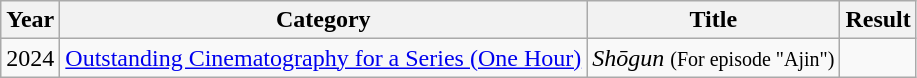<table class="wikitable">
<tr>
<th>Year</th>
<th>Category</th>
<th>Title</th>
<th>Result</th>
</tr>
<tr>
<td>2024</td>
<td><a href='#'>Outstanding Cinematography for a Series (One Hour)</a></td>
<td><em>Shōgun</em> <small>(For episode "Ajin")</small></td>
<td></td>
</tr>
</table>
